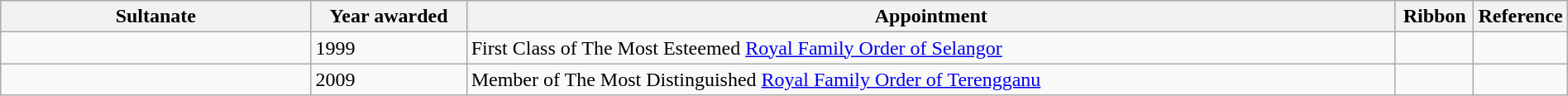<table class="wikitable" width="100%">
<tr>
<th width="20%">Sultanate</th>
<th width="10%">Year awarded</th>
<th width="60%">Appointment</th>
<th width="5%">Ribbon</th>
<th width="5%">Reference</th>
</tr>
<tr>
<td></td>
<td>1999</td>
<td>First Class of The Most Esteemed <a href='#'>Royal Family Order of Selangor</a></td>
<td></td>
<td></td>
</tr>
<tr>
<td></td>
<td>2009</td>
<td>Member of The Most Distinguished <a href='#'>Royal Family Order of Terengganu</a></td>
<td></td>
<td></td>
</tr>
</table>
